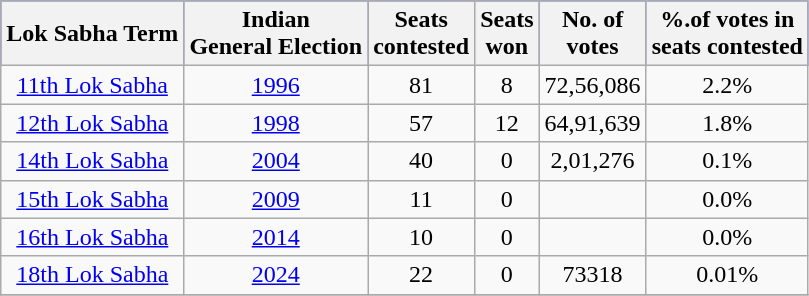<table class="wikitable sortable" style="text-align:center;">
<tr style="background:#00f;">
<th>Lok Sabha Term</th>
<th>Indian<br>General Election</th>
<th>Seats<br>contested</th>
<th>Seats<br>won</th>
<th>No. of<br> votes</th>
<th>%.of votes in<br>seats contested</th>
</tr>
<tr>
<td><a href='#'>11th Lok Sabha</a></td>
<td><a href='#'>1996</a></td>
<td>81</td>
<td>8</td>
<td>72,56,086</td>
<td>2.2%</td>
</tr>
<tr>
<td><a href='#'>12th Lok Sabha</a></td>
<td><a href='#'>1998</a></td>
<td>57</td>
<td>12</td>
<td>64,91,639</td>
<td>1.8%</td>
</tr>
<tr>
<td><a href='#'>14th Lok Sabha</a></td>
<td><a href='#'>2004</a></td>
<td>40</td>
<td>0</td>
<td>2,01,276</td>
<td>0.1%</td>
</tr>
<tr>
<td><a href='#'>15th Lok Sabha</a></td>
<td><a href='#'>2009</a></td>
<td>11</td>
<td>0</td>
<td></td>
<td>0.0%</td>
</tr>
<tr>
<td><a href='#'>16th Lok Sabha</a></td>
<td><a href='#'>2014</a></td>
<td>10</td>
<td>0</td>
<td></td>
<td>0.0%</td>
</tr>
<tr>
<td><a href='#'>18th Lok Sabha</a></td>
<td><a href='#'>2024</a></td>
<td>22</td>
<td>0</td>
<td>73318</td>
<td>0.01%</td>
</tr>
<tr>
</tr>
</table>
